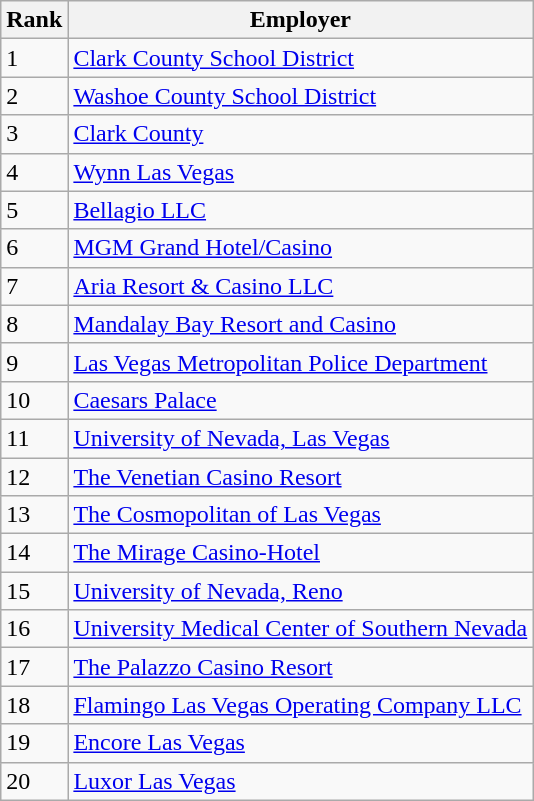<table class="wikitable">
<tr>
<th>Rank</th>
<th>Employer</th>
</tr>
<tr>
<td>1</td>
<td><a href='#'>Clark County School District</a></td>
</tr>
<tr>
<td>2</td>
<td><a href='#'>Washoe County School District</a></td>
</tr>
<tr>
<td>3</td>
<td><a href='#'>Clark County</a></td>
</tr>
<tr>
<td>4</td>
<td><a href='#'>Wynn Las Vegas</a></td>
</tr>
<tr>
<td>5</td>
<td><a href='#'>Bellagio LLC</a></td>
</tr>
<tr>
<td>6</td>
<td><a href='#'>MGM Grand Hotel/Casino</a></td>
</tr>
<tr>
<td>7</td>
<td><a href='#'>Aria Resort & Casino LLC</a></td>
</tr>
<tr>
<td>8</td>
<td><a href='#'>Mandalay Bay Resort and Casino</a></td>
</tr>
<tr>
<td>9</td>
<td><a href='#'>Las Vegas Metropolitan Police Department</a></td>
</tr>
<tr>
<td>10</td>
<td><a href='#'>Caesars Palace</a></td>
</tr>
<tr>
<td>11</td>
<td><a href='#'>University of Nevada, Las Vegas</a></td>
</tr>
<tr>
<td>12</td>
<td><a href='#'>The Venetian Casino Resort</a></td>
</tr>
<tr>
<td>13</td>
<td><a href='#'>The Cosmopolitan of Las Vegas</a></td>
</tr>
<tr>
<td>14</td>
<td><a href='#'>The Mirage Casino-Hotel</a></td>
</tr>
<tr>
<td>15</td>
<td><a href='#'>University of Nevada, Reno</a></td>
</tr>
<tr>
<td>16</td>
<td><a href='#'>University Medical Center of Southern Nevada</a></td>
</tr>
<tr>
<td>17</td>
<td><a href='#'>The Palazzo Casino Resort</a></td>
</tr>
<tr>
<td>18</td>
<td><a href='#'>Flamingo Las Vegas Operating Company LLC</a></td>
</tr>
<tr>
<td>19</td>
<td><a href='#'>Encore Las Vegas</a></td>
</tr>
<tr>
<td>20</td>
<td><a href='#'>Luxor Las Vegas</a></td>
</tr>
</table>
